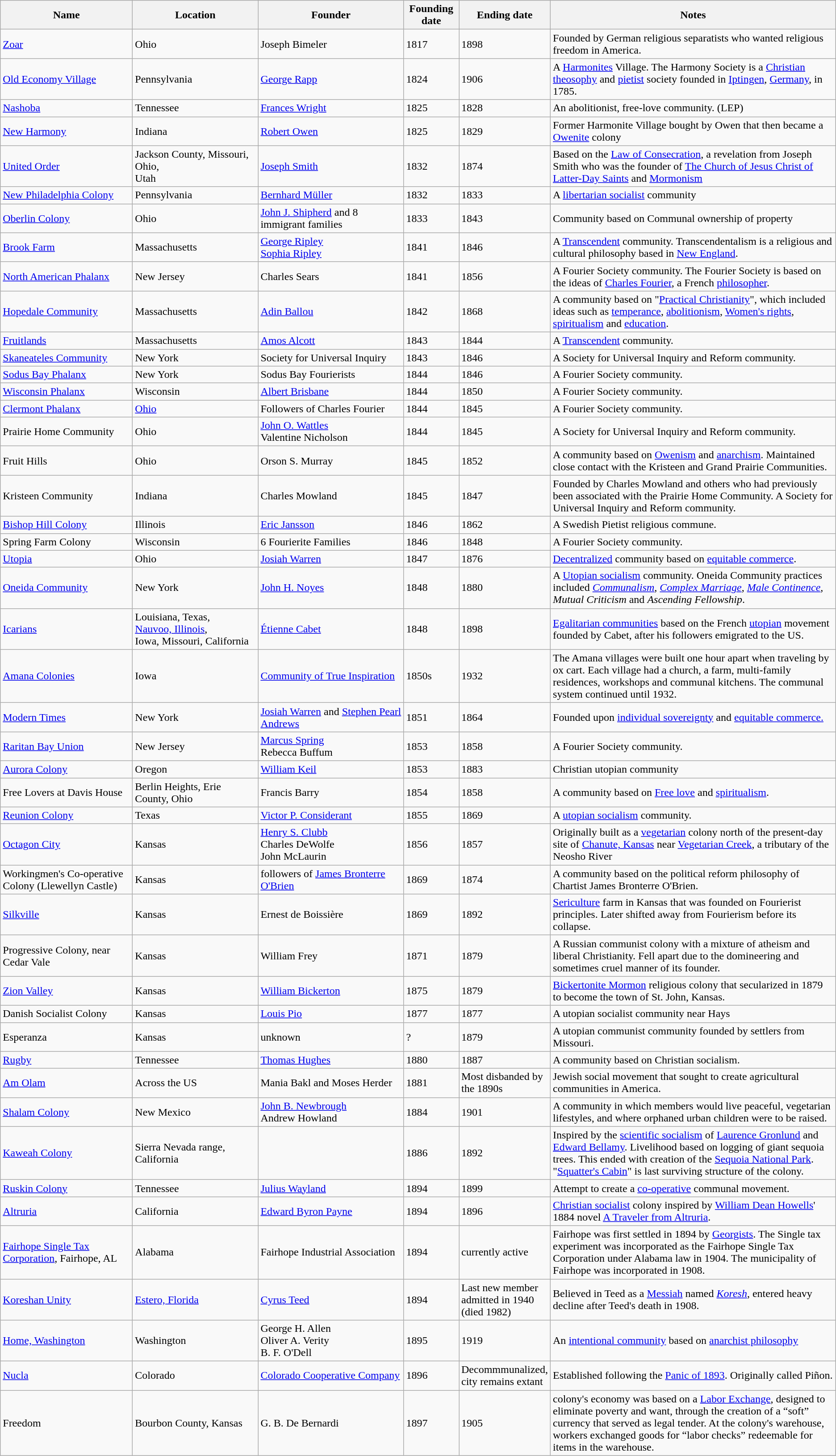<table class="wikitable sortable" border="1">
<tr>
<th width="190">Name</th>
<th width="180">Location</th>
<th width="210"  class="unsortable">Founder</th>
<th width="75">Founding date</th>
<th width="75">Ending date</th>
<th>Notes</th>
</tr>
<tr>
<td><a href='#'>Zoar</a></td>
<td>Ohio</td>
<td>Joseph Bimeler</td>
<td>1817</td>
<td>1898</td>
<td>Founded by German religious separatists who wanted religious freedom in America.</td>
</tr>
<tr>
<td><a href='#'>Old Economy Village</a></td>
<td>Pennsylvania</td>
<td><a href='#'>George Rapp</a></td>
<td>1824</td>
<td>1906</td>
<td>A <a href='#'>Harmonites</a> Village. The Harmony Society is a <a href='#'>Christian theosophy</a> and <a href='#'>pietist</a> society founded in <a href='#'>Iptingen</a>, <a href='#'>Germany</a>, in 1785.</td>
</tr>
<tr>
<td><a href='#'>Nashoba</a></td>
<td>Tennessee</td>
<td><a href='#'>Frances Wright</a></td>
<td>1825</td>
<td>1828</td>
<td>An abolitionist,  free-love community. (LEP)</td>
</tr>
<tr>
<td><a href='#'>New Harmony</a></td>
<td>Indiana</td>
<td><a href='#'>Robert Owen</a></td>
<td>1825</td>
<td>1829</td>
<td>Former Harmonite Village bought by Owen that then became a <a href='#'>Owenite</a> colony</td>
</tr>
<tr>
<td><a href='#'>United Order</a></td>
<td>Jackson County, Missouri, <br> Ohio, <br> Utah</td>
<td><a href='#'>Joseph Smith</a></td>
<td>1832</td>
<td>1874</td>
<td>Based on the <a href='#'>Law of Consecration</a>, a revelation from Joseph Smith who was the founder of <a href='#'>The Church of Jesus Christ of Latter-Day Saints</a> and <a href='#'>Mormonism</a></td>
</tr>
<tr>
<td><a href='#'>New Philadelphia Colony</a></td>
<td>Pennsylvania</td>
<td><a href='#'>Bernhard Müller</a></td>
<td>1832</td>
<td>1833</td>
<td>A <a href='#'>libertarian socialist</a> community</td>
</tr>
<tr>
<td><a href='#'>Oberlin Colony</a></td>
<td>Ohio</td>
<td><a href='#'>John J. Shipherd</a> and 8 immigrant families</td>
<td>1833</td>
<td>1843</td>
<td>Community based on Communal ownership of property</td>
</tr>
<tr>
<td><a href='#'>Brook Farm</a></td>
<td>Massachusetts</td>
<td><a href='#'>George Ripley</a><br><a href='#'>Sophia Ripley</a></td>
<td>1841</td>
<td>1846</td>
<td>A <a href='#'>Transcendent</a> community. Transcendentalism is a religious and cultural philosophy based in <a href='#'>New England</a>.</td>
</tr>
<tr>
<td><a href='#'>North American Phalanx</a></td>
<td>New Jersey</td>
<td>Charles Sears</td>
<td>1841</td>
<td>1856</td>
<td>A Fourier Society community.  The Fourier Society is  based on the ideas of <a href='#'>Charles Fourier</a>, a French <a href='#'>philosopher</a>.</td>
</tr>
<tr>
<td><a href='#'>Hopedale Community</a></td>
<td>Massachusetts</td>
<td><a href='#'>Adin Ballou</a></td>
<td>1842</td>
<td>1868</td>
<td>A community based on "<a href='#'>Practical Christianity</a>", which included ideas such as <a href='#'>temperance</a>, <a href='#'>abolitionism</a>, <a href='#'>Women's rights</a>, <a href='#'>spiritualism</a> and <a href='#'>education</a>.</td>
</tr>
<tr>
<td><a href='#'>Fruitlands</a></td>
<td>Massachusetts</td>
<td><a href='#'>Amos Alcott</a></td>
<td>1843</td>
<td>1844</td>
<td>A <a href='#'>Transcendent</a> community.</td>
</tr>
<tr>
<td><a href='#'>Skaneateles Community</a></td>
<td>New York</td>
<td>Society for Universal Inquiry</td>
<td>1843</td>
<td>1846</td>
<td>A Society for Universal Inquiry and Reform community.</td>
</tr>
<tr>
<td><a href='#'>Sodus Bay Phalanx</a></td>
<td>New York</td>
<td>Sodus Bay Fourierists</td>
<td>1844</td>
<td>1846</td>
<td>A Fourier Society community.</td>
</tr>
<tr>
<td><a href='#'>Wisconsin Phalanx</a></td>
<td>Wisconsin</td>
<td><a href='#'>Albert Brisbane</a></td>
<td>1844</td>
<td>1850</td>
<td>A Fourier Society community.</td>
</tr>
<tr>
<td><a href='#'>Clermont Phalanx</a></td>
<td><a href='#'>Ohio</a></td>
<td>Followers of Charles Fourier</td>
<td>1844</td>
<td>1845</td>
<td>A Fourier Society community.</td>
</tr>
<tr>
<td>Prairie Home Community</td>
<td>Ohio</td>
<td><a href='#'>John O. Wattles</a><br>Valentine Nicholson</td>
<td>1844</td>
<td>1845</td>
<td>A Society for Universal Inquiry and Reform community.</td>
</tr>
<tr>
<td>Fruit Hills</td>
<td>Ohio</td>
<td>Orson S. Murray</td>
<td>1845</td>
<td>1852</td>
<td>A community based on <a href='#'>Owenism</a> and <a href='#'>anarchism</a>.  Maintained close contact with the Kristeen and Grand Prairie Communities.</td>
</tr>
<tr>
<td>Kristeen Community</td>
<td>Indiana</td>
<td>Charles Mowland</td>
<td>1845</td>
<td>1847</td>
<td>Founded by Charles Mowland and others who had previously been associated with the Prairie Home Community. A Society for Universal Inquiry and Reform community.</td>
</tr>
<tr>
<td><a href='#'>Bishop Hill Colony</a></td>
<td>Illinois</td>
<td><a href='#'>Eric Jansson</a></td>
<td>1846</td>
<td>1862</td>
<td>A Swedish Pietist religious commune.</td>
</tr>
<tr>
<td>Spring Farm Colony</td>
<td>Wisconsin</td>
<td>6 Fourierite Families</td>
<td>1846</td>
<td>1848</td>
<td>A Fourier Society community.</td>
</tr>
<tr>
<td><a href='#'>Utopia</a></td>
<td>Ohio</td>
<td><a href='#'>Josiah Warren</a></td>
<td>1847</td>
<td>1876</td>
<td><a href='#'>Decentralized</a> community based on <a href='#'>equitable commerce</a>.</td>
</tr>
<tr>
<td><a href='#'>Oneida Community</a></td>
<td>New York</td>
<td><a href='#'>John H. Noyes</a></td>
<td>1848</td>
<td>1880</td>
<td>A <a href='#'>Utopian socialism</a> community.  Oneida Community practices included <em><a href='#'>Communalism</a></em>, <em><a href='#'>Complex Marriage</a></em>, <em><a href='#'>Male Continence</a></em>, <em>Mutual Criticism</em> and <em>Ascending Fellowship</em>.</td>
</tr>
<tr>
<td><a href='#'>Icarians</a></td>
<td>Louisiana, Texas,<br><a href='#'>Nauvoo, Illinois</a>,<br>Iowa, Missouri, California</td>
<td><a href='#'>Étienne Cabet</a></td>
<td>1848</td>
<td>1898</td>
<td><a href='#'>Egalitarian communities</a> based on the French <a href='#'>utopian</a> movement founded by Cabet, after his followers emigrated to the US.</td>
</tr>
<tr>
<td><a href='#'>Amana Colonies</a></td>
<td>Iowa</td>
<td><a href='#'>Community of True Inspiration</a></td>
<td>1850s</td>
<td>1932</td>
<td>The Amana villages were built one hour apart when traveling by ox cart.  Each village had a church, a farm, multi-family residences, workshops and communal kitchens.  The communal system continued until 1932.</td>
</tr>
<tr>
<td><a href='#'>Modern Times</a></td>
<td>New York</td>
<td><a href='#'>Josiah Warren</a> and <a href='#'>Stephen Pearl Andrews</a></td>
<td>1851</td>
<td>1864</td>
<td>Founded upon <a href='#'>individual sovereignty</a> and <a href='#'>equitable commerce.</a></td>
</tr>
<tr>
<td><a href='#'>Raritan Bay Union</a></td>
<td>New Jersey</td>
<td><a href='#'>Marcus Spring</a><br>Rebecca Buffum</td>
<td>1853</td>
<td>1858</td>
<td>A Fourier Society community.</td>
</tr>
<tr>
<td><a href='#'>Aurora Colony</a></td>
<td>Oregon</td>
<td><a href='#'>William Keil</a></td>
<td>1853</td>
<td>1883</td>
<td>Christian utopian community</td>
</tr>
<tr>
<td>Free Lovers at Davis House</td>
<td>Berlin Heights, Erie County, Ohio</td>
<td>Francis Barry</td>
<td>1854</td>
<td>1858</td>
<td>A community based on <a href='#'>Free love</a> and <a href='#'>spiritualism</a>.</td>
</tr>
<tr>
<td><a href='#'>Reunion Colony</a></td>
<td>Texas</td>
<td><a href='#'>Victor P. Considerant</a></td>
<td>1855</td>
<td>1869</td>
<td>A <a href='#'>utopian socialism</a> community.</td>
</tr>
<tr>
<td><a href='#'>Octagon City</a></td>
<td>Kansas</td>
<td><a href='#'>Henry S. Clubb</a><br>Charles DeWolfe<br>John McLaurin</td>
<td>1856</td>
<td>1857</td>
<td>Originally built as a <a href='#'>vegetarian</a> colony north of the present-day site of <a href='#'>Chanute, Kansas</a> near <a href='#'>Vegetarian Creek</a>, a tributary of the Neosho River</td>
</tr>
<tr>
<td>Workingmen's Co-operative Colony (Llewellyn Castle)</td>
<td>Kansas</td>
<td>followers of <a href='#'>James Bronterre O'Brien</a></td>
<td>1869</td>
<td>1874</td>
<td>A community based on the political reform philosophy of Chartist James Bronterre O'Brien.</td>
</tr>
<tr>
<td><a href='#'>Silkville</a></td>
<td>Kansas</td>
<td>Ernest de Boissière</td>
<td>1869</td>
<td>1892</td>
<td><a href='#'>Sericulture</a> farm in Kansas that was founded on Fourierist principles. Later shifted away from Fourierism before its collapse.</td>
</tr>
<tr>
<td>Progressive Colony, near Cedar Vale</td>
<td>Kansas</td>
<td>William Frey</td>
<td>1871</td>
<td>1879</td>
<td>A Russian communist colony with a mixture of atheism and liberal Christianity. Fell apart due to the domineering and sometimes cruel manner of its founder.</td>
</tr>
<tr>
<td><a href='#'>Zion Valley</a></td>
<td>Kansas</td>
<td><a href='#'>William Bickerton</a></td>
<td>1875</td>
<td>1879</td>
<td><a href='#'>Bickertonite Mormon</a> religious colony that secularized in 1879 to become the town of St. John, Kansas.</td>
</tr>
<tr>
<td>Danish Socialist Colony</td>
<td>Kansas</td>
<td><a href='#'>Louis Pio</a></td>
<td>1877</td>
<td>1877</td>
<td>A utopian socialist community near Hays</td>
</tr>
<tr>
<td>Esperanza</td>
<td>Kansas</td>
<td>unknown</td>
<td>?</td>
<td>1879</td>
<td>A utopian communist community founded by settlers from Missouri. </td>
</tr>
<tr>
<td><a href='#'>Rugby</a></td>
<td>Tennessee</td>
<td><a href='#'>Thomas Hughes</a></td>
<td>1880</td>
<td>1887</td>
<td>A community based on Christian socialism.</td>
</tr>
<tr>
<td><a href='#'>Am Olam</a></td>
<td>Across the US</td>
<td>Mania Bakl and Moses Herder</td>
<td>1881</td>
<td>Most disbanded by the 1890s</td>
<td>Jewish social movement that sought to create agricultural communities in America.</td>
</tr>
<tr>
<td><a href='#'>Shalam Colony</a></td>
<td>New Mexico</td>
<td><a href='#'>John B. Newbrough</a><br>Andrew Howland</td>
<td>1884</td>
<td>1901</td>
<td>A community in which members would live peaceful, vegetarian lifestyles, and where orphaned urban children were to be raised.</td>
</tr>
<tr>
<td><a href='#'>Kaweah Colony</a></td>
<td>Sierra Nevada range, California</td>
<td></td>
<td>1886</td>
<td>1892</td>
<td>Inspired by the <a href='#'>scientific socialism</a> of <a href='#'>Laurence Gronlund</a> and <a href='#'>Edward Bellamy</a>. Livelihood based on logging of giant sequoia trees. This ended with creation of the <a href='#'>Sequoia National Park</a>. "<a href='#'>Squatter's Cabin</a>" is last surviving structure of the colony.</td>
</tr>
<tr>
<td><a href='#'>Ruskin Colony</a></td>
<td>Tennessee</td>
<td><a href='#'>Julius Wayland</a></td>
<td>1894</td>
<td>1899</td>
<td>Attempt to create a <a href='#'>co-operative</a> communal movement.</td>
</tr>
<tr>
<td><a href='#'>Altruria</a></td>
<td>California</td>
<td><a href='#'>Edward Byron Payne</a></td>
<td>1894</td>
<td>1896</td>
<td><a href='#'>Christian socialist</a> colony inspired by <a href='#'>William Dean Howells</a>' 1884 novel <a href='#'>A Traveler from Altruria</a>.</td>
</tr>
<tr>
<td><a href='#'>Fairhope Single Tax Corporation</a>, Fairhope, AL</td>
<td>Alabama</td>
<td>Fairhope Industrial Association</td>
<td>1894</td>
<td>currently active</td>
<td>Fairhope was first settled in 1894 by <a href='#'>Georgists</a>. The Single tax experiment was incorporated as the Fairhope Single Tax Corporation under Alabama law in 1904.  The municipality of Fairhope was incorporated in 1908.</td>
</tr>
<tr>
<td><a href='#'>Koreshan Unity</a></td>
<td><a href='#'>Estero, Florida</a></td>
<td><a href='#'>Cyrus Teed</a></td>
<td>1894</td>
<td>Last new member admitted in 1940 (died 1982)</td>
<td>Believed in Teed as a <a href='#'>Messiah</a> named <em><a href='#'>Koresh</a></em>, entered heavy decline after Teed's death in 1908.</td>
</tr>
<tr>
<td><a href='#'>Home, Washington</a></td>
<td>Washington</td>
<td>George H. Allen<br>Oliver A. Verity<br>B. F. O'Dell</td>
<td>1895</td>
<td>1919</td>
<td>An <a href='#'>intentional community</a> based on <a href='#'>anarchist philosophy</a></td>
</tr>
<tr>
<td><a href='#'>Nucla</a></td>
<td>Colorado</td>
<td><a href='#'>Colorado Cooperative Company</a></td>
<td>1896</td>
<td>Decommmunalized, city remains extant</td>
<td>Established following the <a href='#'>Panic of 1893</a>. Originally called Piñon.</td>
</tr>
<tr>
<td>Freedom</td>
<td>Bourbon County, Kansas</td>
<td>G. B. De Bernardi</td>
<td>1897</td>
<td>1905</td>
<td>colony's economy was based on a <a href='#'>Labor Exchange</a>, designed to eliminate poverty and want, through the creation of a “soft” currency that served as legal tender. At the colony's warehouse, workers exchanged goods for “labor checks” redeemable for items in the warehouse.</td>
</tr>
</table>
